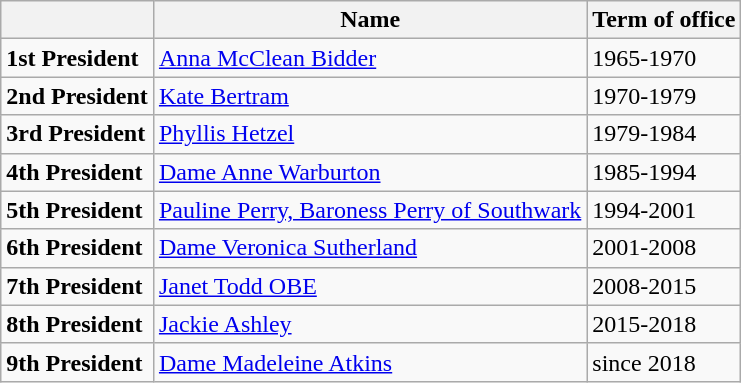<table class="wikitable">
<tr>
<th></th>
<th>Name</th>
<th>Term of office</th>
</tr>
<tr>
<td><strong>1st President</strong></td>
<td><a href='#'>Anna McClean Bidder</a></td>
<td>1965-1970</td>
</tr>
<tr>
<td><strong>2nd President</strong></td>
<td><a href='#'>Kate Bertram</a></td>
<td>1970-1979</td>
</tr>
<tr>
<td><strong>3rd President</strong></td>
<td><a href='#'>Phyllis Hetzel</a></td>
<td>1979-1984</td>
</tr>
<tr>
<td><strong>4th President</strong></td>
<td><a href='#'>Dame Anne Warburton</a></td>
<td>1985-1994</td>
</tr>
<tr>
<td><strong>5th President</strong></td>
<td><a href='#'>Pauline Perry, Baroness Perry of Southwark</a></td>
<td>1994-2001</td>
</tr>
<tr>
<td><strong>6th President</strong></td>
<td><a href='#'>Dame Veronica Sutherland</a></td>
<td>2001-2008</td>
</tr>
<tr>
<td><strong>7th President</strong></td>
<td><a href='#'>Janet Todd OBE</a></td>
<td>2008-2015</td>
</tr>
<tr>
<td><strong>8th President</strong></td>
<td><a href='#'>Jackie Ashley</a></td>
<td>2015-2018</td>
</tr>
<tr>
<td><strong>9th President</strong></td>
<td><a href='#'>Dame Madeleine Atkins</a></td>
<td>since 2018</td>
</tr>
</table>
